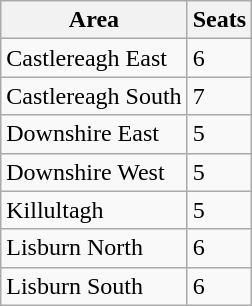<table class="wikitable">
<tr>
<th>Area</th>
<th>Seats</th>
</tr>
<tr>
<td>Castlereagh East</td>
<td>6</td>
</tr>
<tr>
<td>Castlereagh South</td>
<td>7</td>
</tr>
<tr>
<td>Downshire East</td>
<td>5</td>
</tr>
<tr>
<td>Downshire West</td>
<td>5</td>
</tr>
<tr>
<td>Killultagh</td>
<td>5</td>
</tr>
<tr>
<td>Lisburn North</td>
<td>6</td>
</tr>
<tr>
<td>Lisburn South</td>
<td>6</td>
</tr>
</table>
